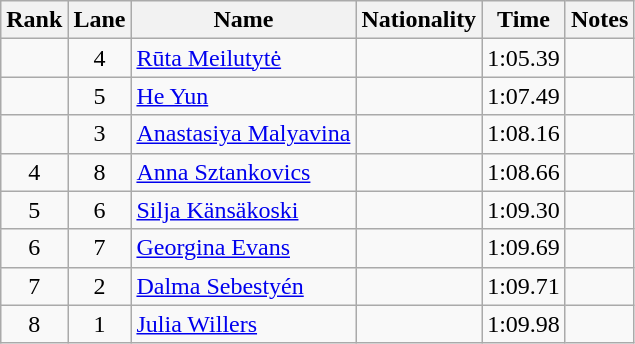<table class="wikitable sortable" style="text-align:center">
<tr>
<th>Rank</th>
<th>Lane</th>
<th>Name</th>
<th>Nationality</th>
<th>Time</th>
<th>Notes</th>
</tr>
<tr>
<td></td>
<td>4</td>
<td align=left><a href='#'>Rūta Meilutytė</a></td>
<td align=left></td>
<td>1:05.39</td>
<td></td>
</tr>
<tr>
<td></td>
<td>5</td>
<td align=left><a href='#'>He Yun</a></td>
<td align=left></td>
<td>1:07.49</td>
<td></td>
</tr>
<tr>
<td></td>
<td>3</td>
<td align=left><a href='#'>Anastasiya Malyavina</a></td>
<td align=left></td>
<td>1:08.16</td>
<td></td>
</tr>
<tr>
<td>4</td>
<td>8</td>
<td align=left><a href='#'>Anna Sztankovics</a></td>
<td align=left></td>
<td>1:08.66</td>
<td></td>
</tr>
<tr>
<td>5</td>
<td>6</td>
<td align=left><a href='#'>Silja Känsäkoski</a></td>
<td align=left></td>
<td>1:09.30</td>
<td></td>
</tr>
<tr>
<td>6</td>
<td>7</td>
<td align=left><a href='#'>Georgina Evans</a></td>
<td align=left></td>
<td>1:09.69</td>
<td></td>
</tr>
<tr>
<td>7</td>
<td>2</td>
<td align=left><a href='#'>Dalma Sebestyén</a></td>
<td align=left></td>
<td>1:09.71</td>
<td></td>
</tr>
<tr>
<td>8</td>
<td>1</td>
<td align=left><a href='#'>Julia Willers</a></td>
<td align=left></td>
<td>1:09.98</td>
<td></td>
</tr>
</table>
